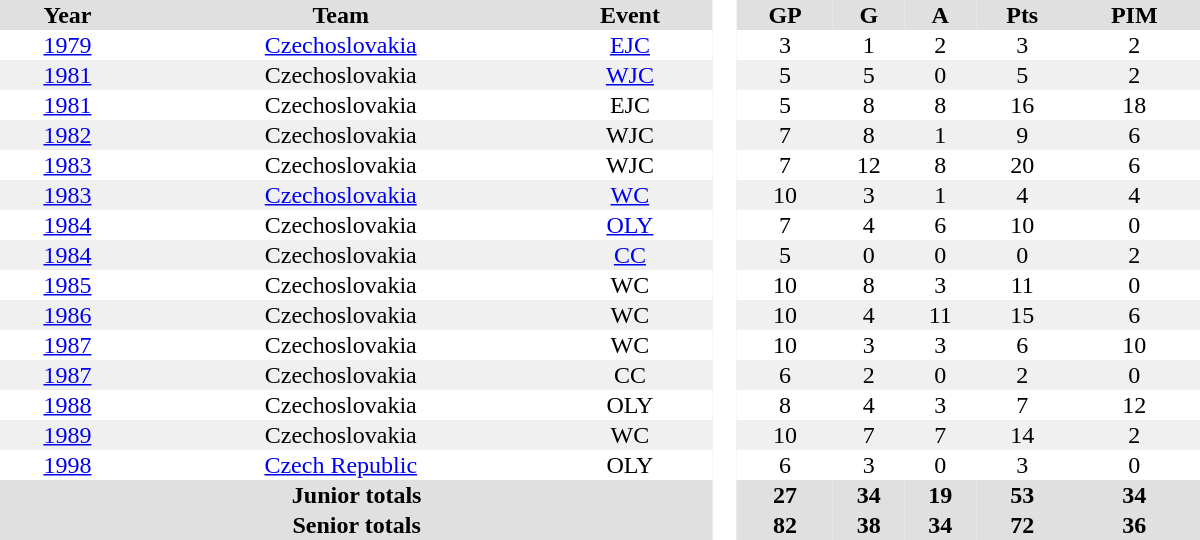<table border="0" cellpadding="1" cellspacing="0" style="text-align:center; width:50em">
<tr ALIGN="center" bgcolor="#e0e0e0">
<th>Year</th>
<th>Team</th>
<th>Event</th>
<th rowspan="99" bgcolor="#ffffff"> </th>
<th>GP</th>
<th>G</th>
<th>A</th>
<th>Pts</th>
<th>PIM</th>
</tr>
<tr>
<td><a href='#'>1979</a></td>
<td><a href='#'>Czechoslovakia</a></td>
<td><a href='#'>EJC</a></td>
<td>3</td>
<td>1</td>
<td>2</td>
<td>3</td>
<td>2</td>
</tr>
<tr bgcolor="#f0f0f0">
<td><a href='#'>1981</a></td>
<td>Czechoslovakia</td>
<td><a href='#'>WJC</a></td>
<td>5</td>
<td>5</td>
<td>0</td>
<td>5</td>
<td>2</td>
</tr>
<tr>
<td><a href='#'>1981</a></td>
<td>Czechoslovakia</td>
<td>EJC</td>
<td>5</td>
<td>8</td>
<td>8</td>
<td>16</td>
<td>18</td>
</tr>
<tr bgcolor="#f0f0f0">
<td><a href='#'>1982</a></td>
<td>Czechoslovakia</td>
<td>WJC</td>
<td>7</td>
<td>8</td>
<td>1</td>
<td>9</td>
<td>6</td>
</tr>
<tr>
<td><a href='#'>1983</a></td>
<td>Czechoslovakia</td>
<td>WJC</td>
<td>7</td>
<td>12</td>
<td>8</td>
<td>20</td>
<td>6</td>
</tr>
<tr bgcolor="#f0f0f0">
<td><a href='#'>1983</a></td>
<td><a href='#'>Czechoslovakia</a></td>
<td><a href='#'>WC</a></td>
<td>10</td>
<td>3</td>
<td>1</td>
<td>4</td>
<td>4</td>
</tr>
<tr>
<td><a href='#'>1984</a></td>
<td>Czechoslovakia</td>
<td><a href='#'>OLY</a></td>
<td>7</td>
<td>4</td>
<td>6</td>
<td>10</td>
<td>0</td>
</tr>
<tr bgcolor="#f0f0f0">
<td><a href='#'>1984</a></td>
<td>Czechoslovakia</td>
<td><a href='#'>CC</a></td>
<td>5</td>
<td>0</td>
<td>0</td>
<td>0</td>
<td>2</td>
</tr>
<tr>
<td><a href='#'>1985</a></td>
<td>Czechoslovakia</td>
<td>WC</td>
<td>10</td>
<td>8</td>
<td>3</td>
<td>11</td>
<td>0</td>
</tr>
<tr bgcolor="#f0f0f0">
<td><a href='#'>1986</a></td>
<td>Czechoslovakia</td>
<td>WC</td>
<td>10</td>
<td>4</td>
<td>11</td>
<td>15</td>
<td>6</td>
</tr>
<tr>
<td><a href='#'>1987</a></td>
<td>Czechoslovakia</td>
<td>WC</td>
<td>10</td>
<td>3</td>
<td>3</td>
<td>6</td>
<td>10</td>
</tr>
<tr bgcolor="#f0f0f0">
<td><a href='#'>1987</a></td>
<td>Czechoslovakia</td>
<td>CC</td>
<td>6</td>
<td>2</td>
<td>0</td>
<td>2</td>
<td>0</td>
</tr>
<tr>
<td><a href='#'>1988</a></td>
<td>Czechoslovakia</td>
<td>OLY</td>
<td>8</td>
<td>4</td>
<td>3</td>
<td>7</td>
<td>12</td>
</tr>
<tr bgcolor="#f0f0f0">
<td><a href='#'>1989</a></td>
<td>Czechoslovakia</td>
<td>WC</td>
<td>10</td>
<td>7</td>
<td>7</td>
<td>14</td>
<td>2</td>
</tr>
<tr>
<td><a href='#'>1998</a></td>
<td><a href='#'>Czech Republic</a></td>
<td>OLY</td>
<td>6</td>
<td>3</td>
<td>0</td>
<td>3</td>
<td>0</td>
</tr>
<tr bgcolor="#e0e0e0">
<th colspan=3>Junior totals</th>
<th>27</th>
<th>34</th>
<th>19</th>
<th>53</th>
<th>34</th>
</tr>
<tr bgcolor="#e0e0e0">
<th colspan=3>Senior totals</th>
<th>82</th>
<th>38</th>
<th>34</th>
<th>72</th>
<th>36</th>
</tr>
</table>
